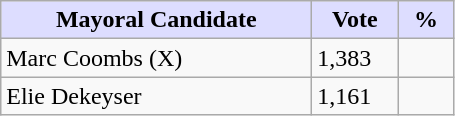<table class="wikitable">
<tr>
<th style="background:#ddf; width:200px;">Mayoral Candidate </th>
<th style="background:#ddf; width:50px;">Vote</th>
<th style="background:#ddf; width:30px;">%</th>
</tr>
<tr>
<td>Marc Coombs (X)</td>
<td>1,383</td>
<td></td>
</tr>
<tr>
<td>Elie Dekeyser</td>
<td>1,161</td>
<td></td>
</tr>
</table>
